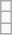<table class="wikitable">
<tr>
<td></td>
</tr>
<tr>
<td></td>
</tr>
<tr>
<td></td>
</tr>
</table>
